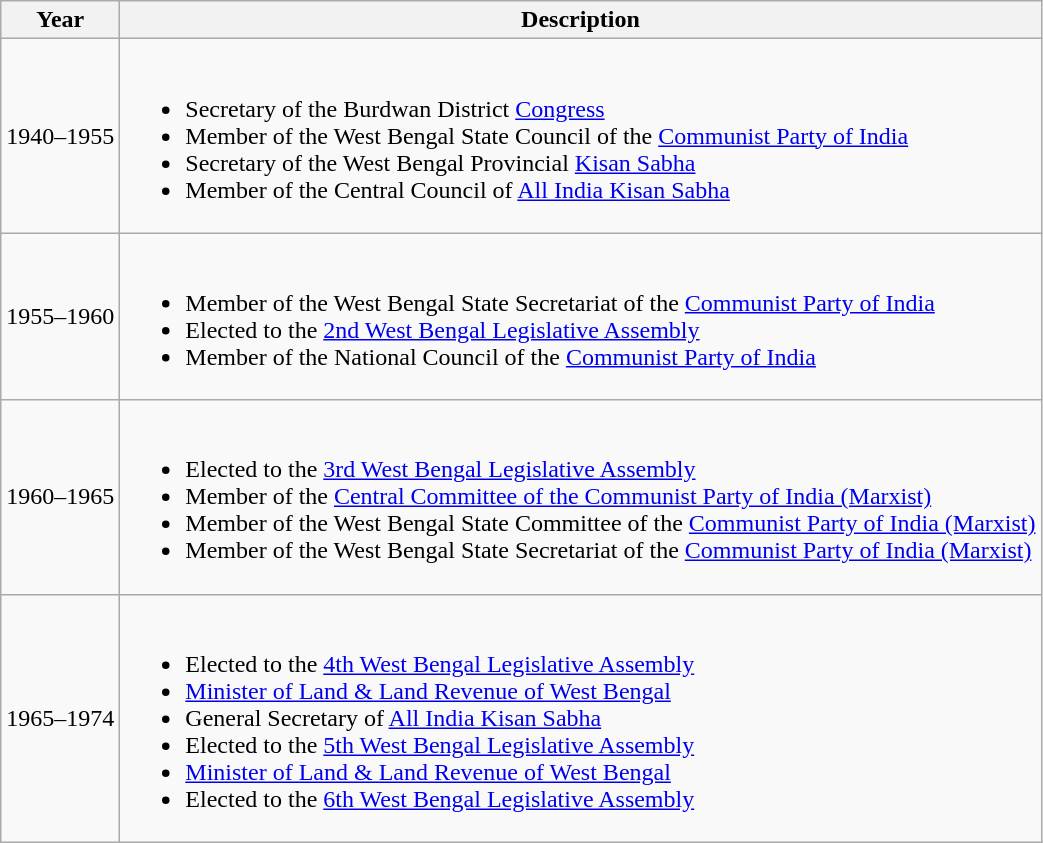<table class="wikitable">
<tr>
<th>Year</th>
<th>Description</th>
</tr>
<tr>
<td>1940–1955</td>
<td><br><ul><li>Secretary of the Burdwan District <a href='#'>Congress</a> </li><li>Member of the West Bengal State Council of the <a href='#'>Communist Party of India</a> </li><li>Secretary of the West Bengal Provincial <a href='#'>Kisan Sabha</a> </li><li>Member of the Central Council of <a href='#'>All India Kisan Sabha</a> </li></ul></td>
</tr>
<tr>
<td>1955–1960</td>
<td><br><ul><li>Member of the West Bengal State Secretariat of the <a href='#'>Communist Party of India</a> </li><li>Elected to the <a href='#'>2nd West Bengal Legislative Assembly</a> </li><li>Member of the National Council of the <a href='#'>Communist Party of India</a> </li></ul></td>
</tr>
<tr>
<td>1960–1965</td>
<td><br><ul><li>Elected to the <a href='#'>3rd West Bengal Legislative Assembly</a> </li><li>Member of the <a href='#'>Central Committee of the Communist Party of India (Marxist)</a> </li><li>Member of the West Bengal State Committee of the <a href='#'>Communist Party of India (Marxist)</a> </li><li>Member of the West Bengal State Secretariat of the <a href='#'>Communist Party of India (Marxist)</a> </li></ul></td>
</tr>
<tr>
<td>1965–1974</td>
<td><br><ul><li>Elected to the <a href='#'>4th West Bengal Legislative Assembly</a> </li><li><a href='#'>Minister of Land & Land Revenue of West Bengal</a> </li><li>General Secretary of <a href='#'>All India Kisan Sabha</a> </li><li>Elected to the <a href='#'>5th West Bengal Legislative Assembly</a> </li><li><a href='#'>Minister of Land & Land Revenue of West Bengal</a> </li><li>Elected to the <a href='#'>6th West Bengal Legislative Assembly</a> </li></ul></td>
</tr>
</table>
